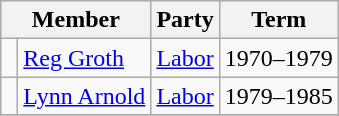<table class="wikitable">
<tr>
<th colspan=2>Member</th>
<th>Party</th>
<th>Term</th>
</tr>
<tr>
<td> </td>
<td><a href='#'>Reg Groth</a></td>
<td><a href='#'>Labor</a></td>
<td>1970–1979</td>
</tr>
<tr>
<td> </td>
<td><a href='#'>Lynn Arnold</a></td>
<td><a href='#'>Labor</a></td>
<td>1979–1985</td>
</tr>
<tr>
</tr>
</table>
